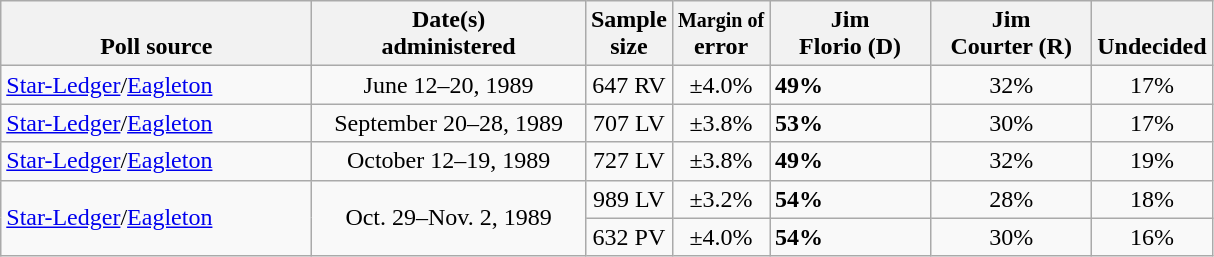<table class="wikitable">
<tr valign= bottom>
<th style="width:200px;">Poll source</th>
<th style="width:175px;">Date(s)<br>administered</th>
<th class=small>Sample<br>size</th>
<th><small>Margin of</small><br>error</th>
<th style="width:100px;">Jim<br>Florio (D)</th>
<th style="width:100px;">Jim<br>Courter (R)</th>
<th style="width:40px;">Undecided</th>
</tr>
<tr>
<td><a href='#'>Star-Ledger</a>/<a href='#'>Eagleton</a></td>
<td align=center>June 12–20, 1989</td>
<td align=center>647 RV</td>
<td align=center>±4.0%</td>
<td><strong>49%</strong></td>
<td align=center>32%</td>
<td align=center>17%</td>
</tr>
<tr>
<td><a href='#'>Star-Ledger</a>/<a href='#'>Eagleton</a></td>
<td align=center>September 20–28, 1989</td>
<td align=center>707 LV</td>
<td align=center>±3.8%</td>
<td><strong>53%</strong></td>
<td align=center>30%</td>
<td align=center>17%</td>
</tr>
<tr>
<td><a href='#'>Star-Ledger</a>/<a href='#'>Eagleton</a></td>
<td align=center>October 12–19, 1989</td>
<td align=center>727 LV</td>
<td align=center>±3.8%</td>
<td><strong>49%</strong></td>
<td align=center>32%</td>
<td align=center>19%</td>
</tr>
<tr>
<td rowspan="2"><a href='#'>Star-Ledger</a>/<a href='#'>Eagleton</a></td>
<td rowspan="2" align=center>Oct. 29–Nov. 2, 1989</td>
<td align=center>989 LV</td>
<td align=center>±3.2%</td>
<td><strong>54%</strong></td>
<td align=center>28%</td>
<td align=center>18%</td>
</tr>
<tr>
<td align=center>632 PV</td>
<td align=center>±4.0%</td>
<td><strong>54%</strong></td>
<td align=center>30%</td>
<td align=center>16%</td>
</tr>
</table>
